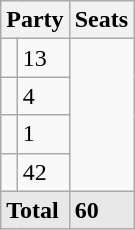<table class="wikitable">
<tr>
<th colspan=2>Party</th>
<th>Seats</th>
</tr>
<tr>
<td></td>
<td>13</td>
</tr>
<tr>
<td></td>
<td>4</td>
</tr>
<tr>
<td></td>
<td>1</td>
</tr>
<tr>
<td></td>
<td>42</td>
</tr>
<tr style="font-weight:bold; background:rgb(232,232,232);">
<td colspan=2>Total</td>
<td>60</td>
</tr>
</table>
